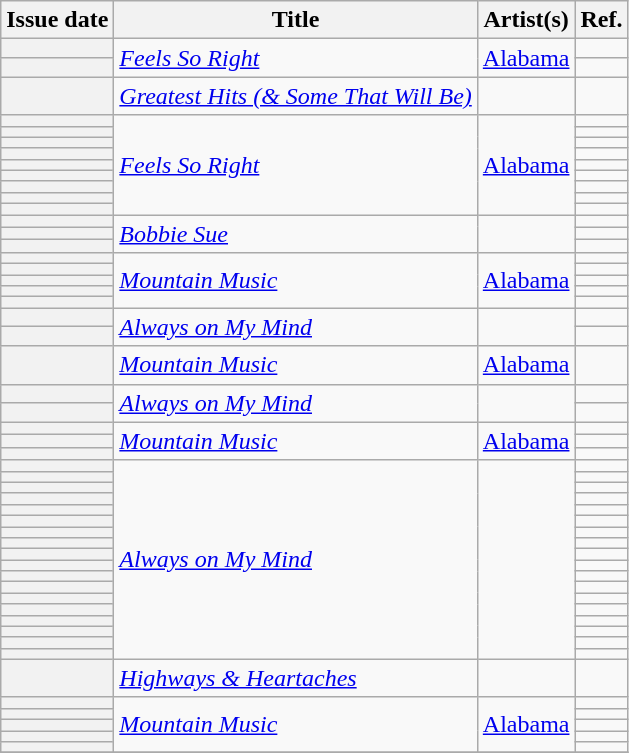<table class="wikitable sortable plainrowheaders">
<tr>
<th scope=col>Issue date</th>
<th scope=col>Title</th>
<th scope=col>Artist(s)</th>
<th scope=col class=unsortable>Ref.</th>
</tr>
<tr>
<th scope=row></th>
<td rowspan=2><em><a href='#'>Feels So Right</a></em></td>
<td rowspan=2><a href='#'>Alabama</a></td>
<td align=center></td>
</tr>
<tr>
<th scope=row></th>
<td align=center></td>
</tr>
<tr>
<th scope=row></th>
<td><em><a href='#'>Greatest Hits (& Some That Will Be)</a></em></td>
<td></td>
<td align=center></td>
</tr>
<tr>
<th scope=row></th>
<td rowspan=9><em><a href='#'>Feels So Right</a></em></td>
<td rowspan=9><a href='#'>Alabama</a></td>
<td align=center></td>
</tr>
<tr>
<th scope=row></th>
<td align=center></td>
</tr>
<tr>
<th scope=row></th>
<td align=center></td>
</tr>
<tr>
<th scope=row></th>
<td align=center></td>
</tr>
<tr>
<th scope=row></th>
<td align=center></td>
</tr>
<tr>
<th scope=row></th>
<td align=center></td>
</tr>
<tr>
<th scope=row></th>
<td align=center></td>
</tr>
<tr>
<th scope=row></th>
<td align=center></td>
</tr>
<tr>
<th scope=row></th>
<td align=center></td>
</tr>
<tr>
<th scope=row></th>
<td rowspan=3><em><a href='#'>Bobbie Sue</a></em></td>
<td rowspan=3></td>
<td align=center></td>
</tr>
<tr>
<th scope=row></th>
<td align=center></td>
</tr>
<tr>
<th scope=row></th>
<td align=center></td>
</tr>
<tr>
<th scope=row></th>
<td rowspan=5><em><a href='#'>Mountain Music</a></em></td>
<td rowspan=5><a href='#'>Alabama</a></td>
<td align=center></td>
</tr>
<tr>
<th scope=row></th>
<td align=center></td>
</tr>
<tr>
<th scope=row></th>
<td align=center></td>
</tr>
<tr>
<th scope=row></th>
<td align=center></td>
</tr>
<tr>
<th scope=row></th>
<td align=center></td>
</tr>
<tr>
<th scope=row></th>
<td rowspan=2><em><a href='#'>Always on My Mind</a></em></td>
<td rowspan=2></td>
<td align=center></td>
</tr>
<tr>
<th scope=row></th>
<td align=center></td>
</tr>
<tr>
<th scope=row></th>
<td><em><a href='#'>Mountain Music</a></em></td>
<td><a href='#'>Alabama</a></td>
<td align=center></td>
</tr>
<tr>
<th scope=row></th>
<td rowspan=2><em><a href='#'>Always on My Mind</a></em></td>
<td rowspan=2></td>
<td align=center></td>
</tr>
<tr>
<th scope=row></th>
<td align=center></td>
</tr>
<tr>
<th scope=row></th>
<td rowspan=3><em><a href='#'>Mountain Music</a></em></td>
<td rowspan=3><a href='#'>Alabama</a></td>
<td align=center></td>
</tr>
<tr>
<th scope=row></th>
<td align=center></td>
</tr>
<tr>
<th scope=row></th>
<td align=center></td>
</tr>
<tr>
<th scope=row></th>
<td rowspan=18><em><a href='#'>Always on My Mind</a></em></td>
<td rowspan=18></td>
<td align=center></td>
</tr>
<tr>
<th scope=row></th>
<td align=center></td>
</tr>
<tr>
<th scope=row></th>
<td align=center></td>
</tr>
<tr>
<th scope=row></th>
<td align=center></td>
</tr>
<tr>
<th scope=row></th>
<td align=center></td>
</tr>
<tr>
<th scope=row></th>
<td align=center></td>
</tr>
<tr>
<th scope=row></th>
<td align=center></td>
</tr>
<tr>
<th scope=row></th>
<td align=center></td>
</tr>
<tr>
<th scope=row></th>
<td align=center></td>
</tr>
<tr>
<th scope=row></th>
<td align=center></td>
</tr>
<tr>
<th scope=row></th>
<td align=center></td>
</tr>
<tr>
<th scope=row></th>
<td align=center></td>
</tr>
<tr>
<th scope=row></th>
<td align=center></td>
</tr>
<tr>
<th scope=row></th>
<td align=center></td>
</tr>
<tr>
<th scope=row></th>
<td align=center></td>
</tr>
<tr>
<th scope=row></th>
<td align=center></td>
</tr>
<tr>
<th scope=row></th>
<td align=center></td>
</tr>
<tr>
<th scope=row></th>
<td align=center></td>
</tr>
<tr>
<th scope=row></th>
<td><em><a href='#'>Highways & Heartaches</a></em></td>
<td></td>
<td align=center></td>
</tr>
<tr>
<th scope=row></th>
<td rowspan=5><em><a href='#'>Mountain Music</a></em></td>
<td rowspan=5><a href='#'>Alabama</a></td>
<td align=center></td>
</tr>
<tr>
<th scope=row></th>
<td align=center></td>
</tr>
<tr>
<th scope=row></th>
<td align=center></td>
</tr>
<tr>
<th scope=row></th>
<td align=center></td>
</tr>
<tr>
<th scope=row></th>
<td align=center></td>
</tr>
<tr>
</tr>
</table>
